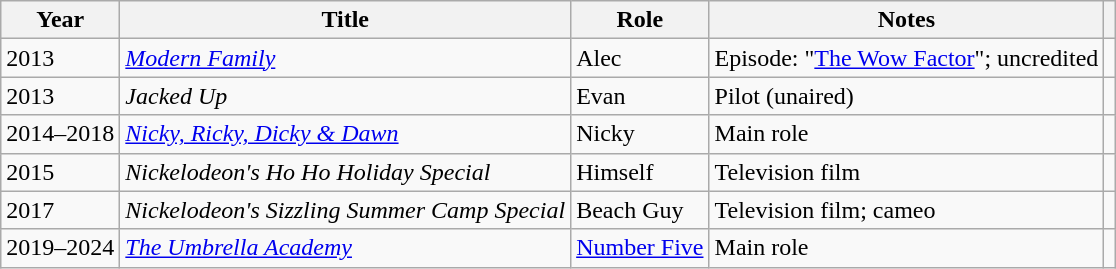<table class="wikitable">
<tr>
<th>Year</th>
<th>Title</th>
<th>Role</th>
<th>Notes</th>
<th></th>
</tr>
<tr>
<td>2013</td>
<td><em><a href='#'>Modern Family</a></em></td>
<td>Alec</td>
<td>Episode: "<a href='#'>The Wow Factor</a>"; uncredited</td>
<td></td>
</tr>
<tr>
<td>2013</td>
<td><em>Jacked Up</em></td>
<td>Evan</td>
<td>Pilot (unaired)</td>
<td></td>
</tr>
<tr>
<td>2014–2018</td>
<td><em><a href='#'>Nicky, Ricky, Dicky & Dawn</a></em></td>
<td>Nicky</td>
<td>Main role</td>
<td></td>
</tr>
<tr>
<td>2015</td>
<td><em>Nickelodeon's Ho Ho Holiday Special</em></td>
<td>Himself</td>
<td>Television film</td>
<td></td>
</tr>
<tr>
<td>2017</td>
<td><em>Nickelodeon's Sizzling Summer Camp Special</em></td>
<td>Beach Guy</td>
<td>Television film; cameo</td>
<td></td>
</tr>
<tr>
<td>2019–2024</td>
<td><em><a href='#'>The Umbrella Academy</a></em></td>
<td><a href='#'>Number Five</a></td>
<td>Main role</td>
<td></td>
</tr>
</table>
